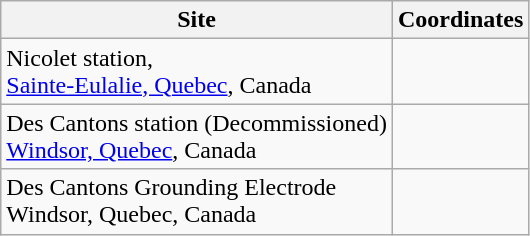<table class="wikitable sortable">
<tr>
<th>Site</th>
<th>Coordinates</th>
</tr>
<tr>
<td>Nicolet station,<br><a href='#'>Sainte-Eulalie, Quebec</a>, Canada</td>
<td></td>
</tr>
<tr>
<td>Des Cantons station (Decommissioned) <br><a href='#'>Windsor, Quebec</a>, Canada</td>
<td></td>
</tr>
<tr>
<td>Des Cantons Grounding Electrode<br>Windsor, Quebec, Canada</td>
<td></td>
</tr>
</table>
